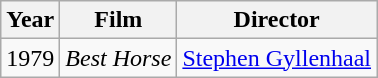<table class="wikitable">
<tr>
<th>Year</th>
<th>Film</th>
<th>Director</th>
</tr>
<tr>
<td>1979</td>
<td><em>Best Horse</em></td>
<td><a href='#'>Stephen Gyllenhaal</a></td>
</tr>
</table>
